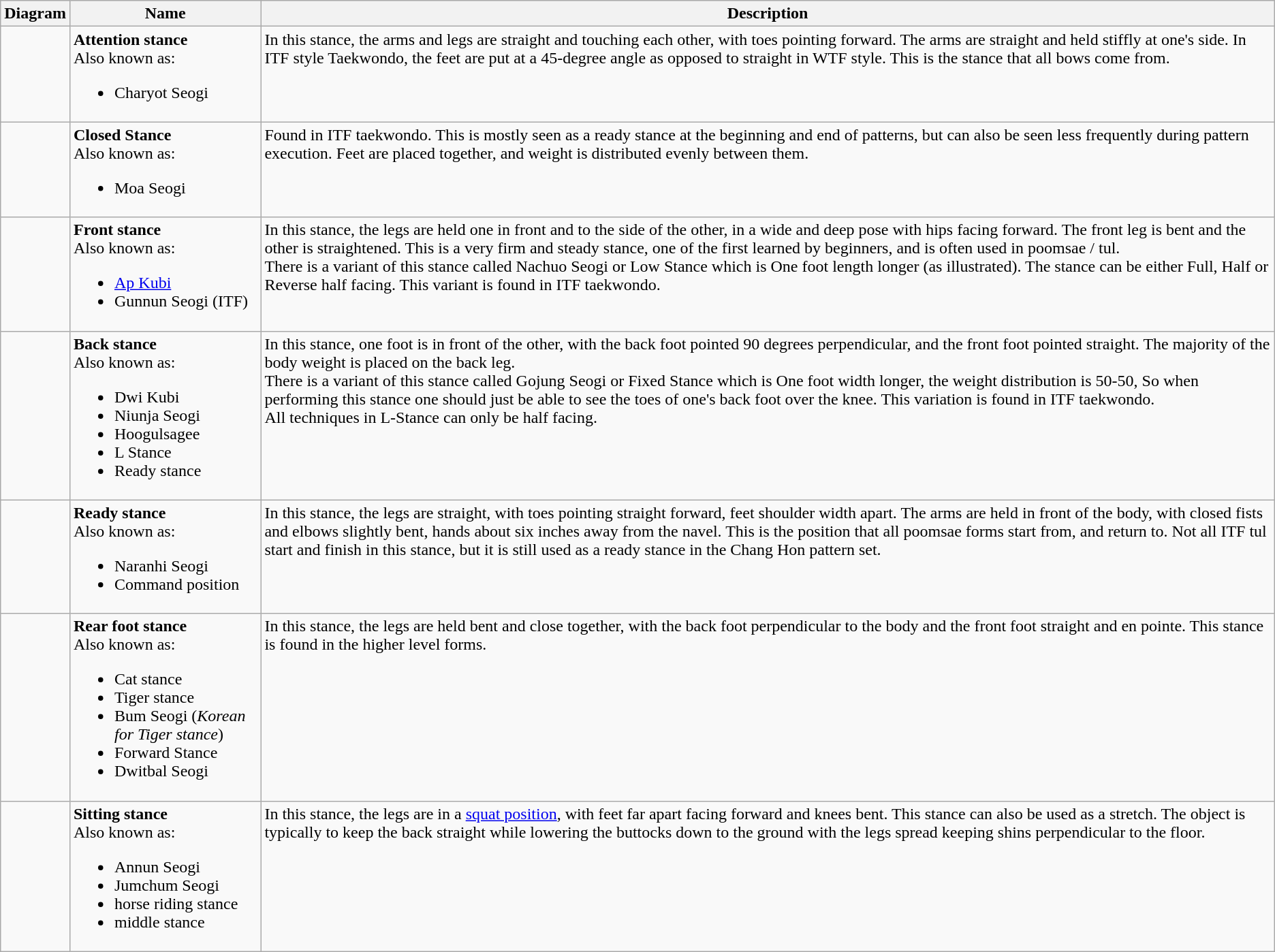<table class="wikitable">
<tr valign="top">
<th>Diagram</th>
<th>Name</th>
<th>Description</th>
</tr>
<tr valign="top">
<td></td>
<td><strong>Attention stance</strong><br>Also known as:<ul><li>Charyot Seogi</li></ul></td>
<td>In this stance, the arms and legs are straight and touching each other, with toes pointing forward. The arms are straight and held stiffly at one's side. In ITF style Taekwondo, the feet are put at a 45-degree angle as opposed to straight in WTF style. This is the stance that all bows come from.</td>
</tr>
<tr valign="top">
<td></td>
<td><strong>Closed Stance</strong><br>Also known as:<ul><li>Moa Seogi</li></ul></td>
<td>Found in ITF taekwondo. This is mostly seen as a ready stance at the beginning and end of patterns, but can also be seen less frequently during pattern execution.  Feet are placed together, and weight is distributed evenly between them.</td>
</tr>
<tr valign="top">
<td></td>
<td><strong>Front stance</strong><br>Also known as:<ul><li><a href='#'>Ap Kubi</a></li><li>Gunnun Seogi (ITF)</li></ul></td>
<td>In this stance, the legs are held one in front and to the side of the other, in a wide and deep pose with hips facing forward. The front leg is bent and the other is straightened. This is a very firm and steady stance, one of the first learned by beginners, and is often used in poomsae / tul.<br>There is a variant of this stance called Nachuo Seogi or Low Stance which is One foot length longer (as illustrated). The stance can be either Full, Half or Reverse half facing. This variant is found in ITF taekwondo.</td>
</tr>
<tr valign="top">
<td></td>
<td><strong>Back stance</strong><br>Also known as:<ul><li>Dwi Kubi</li><li>Niunja Seogi</li><li>Hoogulsagee</li><li>L Stance</li><li>Ready stance</li></ul></td>
<td>In this stance, one foot is in front of the other, with the back foot pointed 90 degrees perpendicular, and the front foot pointed straight. The majority of the body weight is placed on the back leg.<br>There is a variant of this stance called Gojung Seogi or Fixed Stance which is One foot width longer, the weight distribution is 50-50, So when performing this stance one should just be able to see the toes of one's back foot over the knee. This variation is found in ITF taekwondo.<br>All techniques in L-Stance can only be half facing.</td>
</tr>
<tr valign="top">
<td></td>
<td><strong>Ready stance</strong><br>Also known as:<ul><li>Naranhi Seogi</li><li>Command position</li></ul></td>
<td>In this stance, the legs are straight, with toes pointing straight forward, feet shoulder width apart. The arms are held in front of the body, with closed fists and elbows slightly bent, hands about six inches away from the navel. This is the position that all poomsae forms start from, and return to.  Not all ITF tul start and finish in this stance, but it is still used as a ready stance in the Chang Hon pattern set.</td>
</tr>
<tr valign="top">
<td></td>
<td><strong>Rear foot stance</strong><br>Also known as:<ul><li>Cat stance</li><li>Tiger stance</li><li>Bum Seogi (<em>Korean for Tiger stance</em>)</li><li>Forward Stance</li><li>Dwitbal Seogi</li></ul></td>
<td>In this stance, the legs are held bent and close together, with the back foot perpendicular to the body and the front foot straight and en pointe. This stance is found in the higher level forms.</td>
</tr>
<tr valign="top">
<td></td>
<td><strong>Sitting stance</strong><br>Also known as:<ul><li>Annun Seogi</li><li>Jumchum Seogi</li><li>horse riding stance</li><li>middle stance</li></ul></td>
<td>In this stance, the legs are in a <a href='#'>squat position</a>, with feet far apart facing forward and knees bent. This stance can also be used as a stretch. The object is typically to keep the back straight while lowering the buttocks down to the ground with the legs spread keeping shins perpendicular to the floor.</td>
</tr>
</table>
